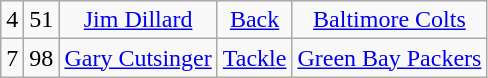<table class="wikitable" style="text-align:center">
<tr>
<td>4</td>
<td>51</td>
<td><a href='#'>Jim Dillard</a></td>
<td><a href='#'>Back</a></td>
<td><a href='#'>Baltimore Colts</a></td>
</tr>
<tr>
<td>7</td>
<td>98</td>
<td><a href='#'>Gary Cutsinger</a></td>
<td><a href='#'>Tackle</a></td>
<td><a href='#'>Green Bay Packers</a></td>
</tr>
</table>
